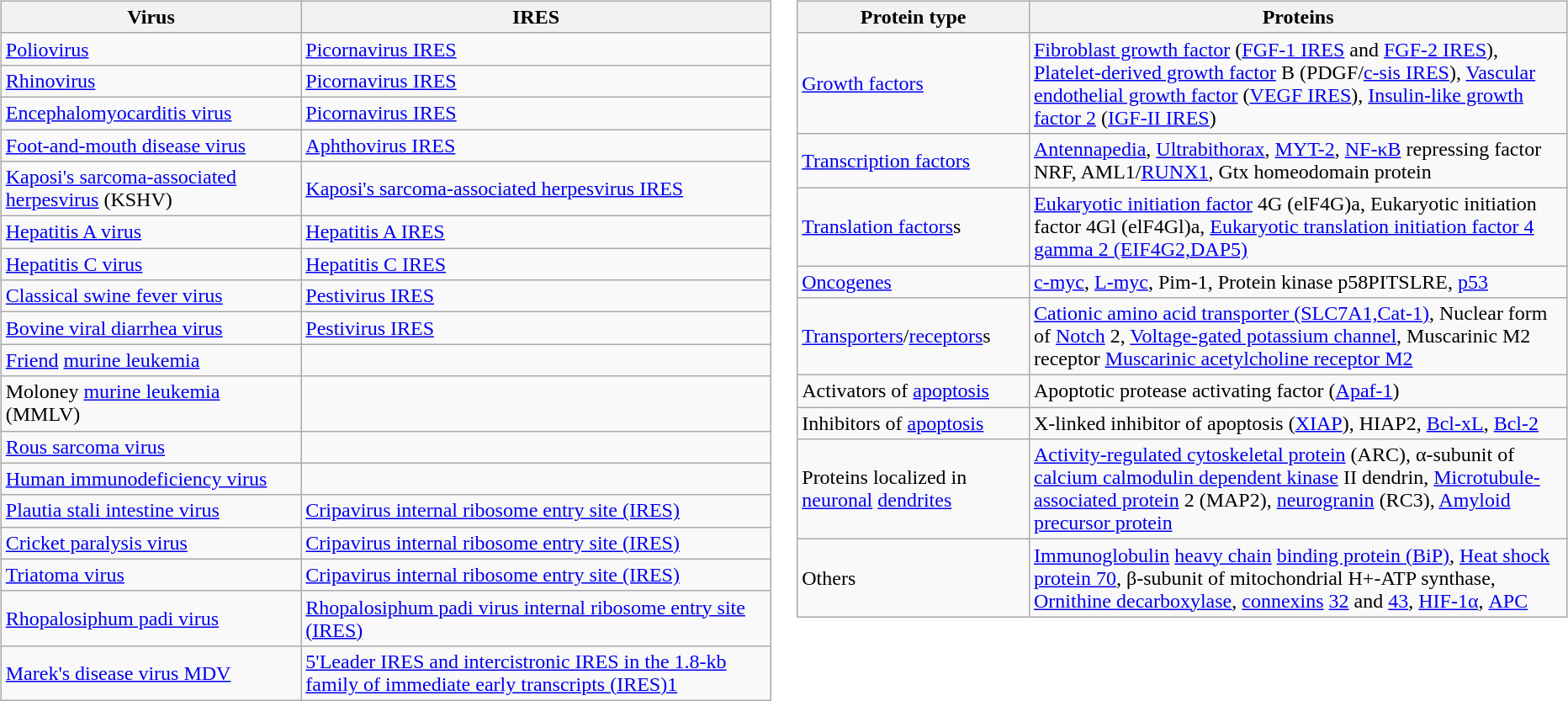<table style="background: transparent;">
<tr style="vertical-align: top;">
<td style="width: 50%;"><br><table class="wikitable">
<tr>
<th>Virus</th>
<th>IRES</th>
</tr>
<tr>
<td><a href='#'>Poliovirus</a></td>
<td><a href='#'>Picornavirus IRES</a></td>
</tr>
<tr>
<td><a href='#'>Rhinovirus</a></td>
<td><a href='#'>Picornavirus IRES</a></td>
</tr>
<tr>
<td><a href='#'>Encephalomyocarditis virus</a></td>
<td><a href='#'>Picornavirus IRES</a></td>
</tr>
<tr>
<td><a href='#'>Foot-and-mouth disease virus</a></td>
<td><a href='#'>Aphthovirus IRES</a></td>
</tr>
<tr>
<td><a href='#'>Kaposi's sarcoma-associated herpesvirus</a> (KSHV)</td>
<td><a href='#'>Kaposi's sarcoma-associated herpesvirus IRES</a></td>
</tr>
<tr>
<td><a href='#'>Hepatitis A virus</a></td>
<td><a href='#'>Hepatitis A IRES</a></td>
</tr>
<tr>
<td><a href='#'>Hepatitis C virus</a></td>
<td><a href='#'>Hepatitis C IRES</a></td>
</tr>
<tr>
<td><a href='#'>Classical swine fever virus</a></td>
<td><a href='#'>Pestivirus IRES</a></td>
</tr>
<tr>
<td><a href='#'>Bovine viral diarrhea virus</a></td>
<td><a href='#'>Pestivirus IRES</a></td>
</tr>
<tr>
<td><a href='#'>Friend</a> <a href='#'>murine leukemia</a></td>
<td></td>
</tr>
<tr>
<td>Moloney <a href='#'>murine leukemia</a> (MMLV)</td>
<td></td>
</tr>
<tr>
<td><a href='#'>Rous sarcoma virus</a></td>
<td></td>
</tr>
<tr>
<td><a href='#'>Human immunodeficiency virus</a></td>
<td></td>
</tr>
<tr>
<td><a href='#'>Plautia stali intestine virus</a></td>
<td><a href='#'>Cripavirus internal ribosome entry site (IRES)</a></td>
</tr>
<tr>
<td><a href='#'>Cricket paralysis virus</a></td>
<td><a href='#'>Cripavirus internal ribosome entry site (IRES)</a></td>
</tr>
<tr>
<td><a href='#'>Triatoma virus</a></td>
<td><a href='#'>Cripavirus internal ribosome entry site (IRES)</a></td>
</tr>
<tr>
<td><a href='#'>Rhopalosiphum padi virus</a></td>
<td><a href='#'>Rhopalosiphum padi virus internal ribosome entry site (IRES)</a></td>
</tr>
<tr>
<td><a href='#'>Marek's disease virus MDV</a></td>
<td><a href='#'>5'Leader IRES and intercistronic IRES in the 1.8-kb family of immediate early transcripts (IRES)1</a></td>
</tr>
</table>
</td>
<td style="width: 50%;"><br><table class="wikitable">
<tr>
<th>Protein type</th>
<th>Proteins</th>
</tr>
<tr>
<td><a href='#'>Growth factors</a></td>
<td><a href='#'>Fibroblast growth factor</a> (<a href='#'>FGF-1 IRES</a> and <a href='#'>FGF-2 IRES</a>), <a href='#'>Platelet-derived growth factor</a> B (PDGF/<a href='#'>c-sis IRES</a>), <a href='#'>Vascular endothelial growth factor</a> (<a href='#'>VEGF IRES</a>), <a href='#'>Insulin-like growth factor 2</a> (<a href='#'>IGF-II IRES</a>)</td>
</tr>
<tr>
<td><a href='#'>Transcription factors</a></td>
<td><a href='#'>Antennapedia</a>, <a href='#'>Ultrabithorax</a>, <a href='#'>MYT-2</a>, <a href='#'>NF-κB</a> repressing factor NRF, AML1/<a href='#'>RUNX1</a>, Gtx homeodomain protein</td>
</tr>
<tr>
<td><a href='#'>Translation factors</a>s</td>
<td><a href='#'>Eukaryotic initiation factor</a> 4G (elF4G)a, Eukaryotic initiation factor 4Gl (elF4Gl)a, <a href='#'>Eukaryotic translation initiation factor 4 gamma 2 (EIF4G2,DAP5)</a></td>
</tr>
<tr>
<td><a href='#'>Oncogenes</a></td>
<td><a href='#'>c-myc</a>, <a href='#'>L-myc</a>,  Pim-1, Protein kinase p58PITSLRE, <a href='#'>p53</a></td>
</tr>
<tr>
<td><a href='#'>Transporters</a>/<a href='#'>receptors</a>s</td>
<td><a href='#'>Cationic amino acid transporter (SLC7A1,Cat-1)</a>, Nuclear form of <a href='#'>Notch</a> 2, <a href='#'>Voltage-gated potassium channel</a>, Muscarinic M2 receptor <a href='#'>Muscarinic acetylcholine receptor M2</a></td>
</tr>
<tr>
<td>Activators of <a href='#'>apoptosis</a></td>
<td>Apoptotic protease activating factor (<a href='#'>Apaf-1</a>)</td>
</tr>
<tr>
<td>Inhibitors of <a href='#'>apoptosis</a></td>
<td>X-linked inhibitor of apoptosis (<a href='#'>XIAP</a>), HIAP2, <a href='#'>Bcl-xL</a>, <a href='#'>Bcl-2</a></td>
</tr>
<tr>
<td>Proteins localized in <a href='#'>neuronal</a> <a href='#'>dendrites</a></td>
<td><a href='#'>Activity-regulated cytoskeletal protein</a> (ARC), α-subunit of <a href='#'>calcium calmodulin dependent kinase</a> II dendrin, <a href='#'>Microtubule-associated protein</a> 2 (MAP2), <a href='#'>neurogranin</a> (RC3), <a href='#'>Amyloid precursor protein</a></td>
</tr>
<tr>
<td>Others</td>
<td><a href='#'>Immunoglobulin</a> <a href='#'>heavy chain</a> <a href='#'>binding protein (BiP)</a>, <a href='#'>Heat shock protein 70</a>, β-subunit of mitochondrial H+-ATP synthase, <a href='#'>Ornithine decarboxylase</a>, <a href='#'>connexins</a>  <a href='#'>32</a> and <a href='#'>43</a>, <a href='#'>HIF-1α</a>, <a href='#'>APC</a></td>
</tr>
</table>
</td>
</tr>
</table>
